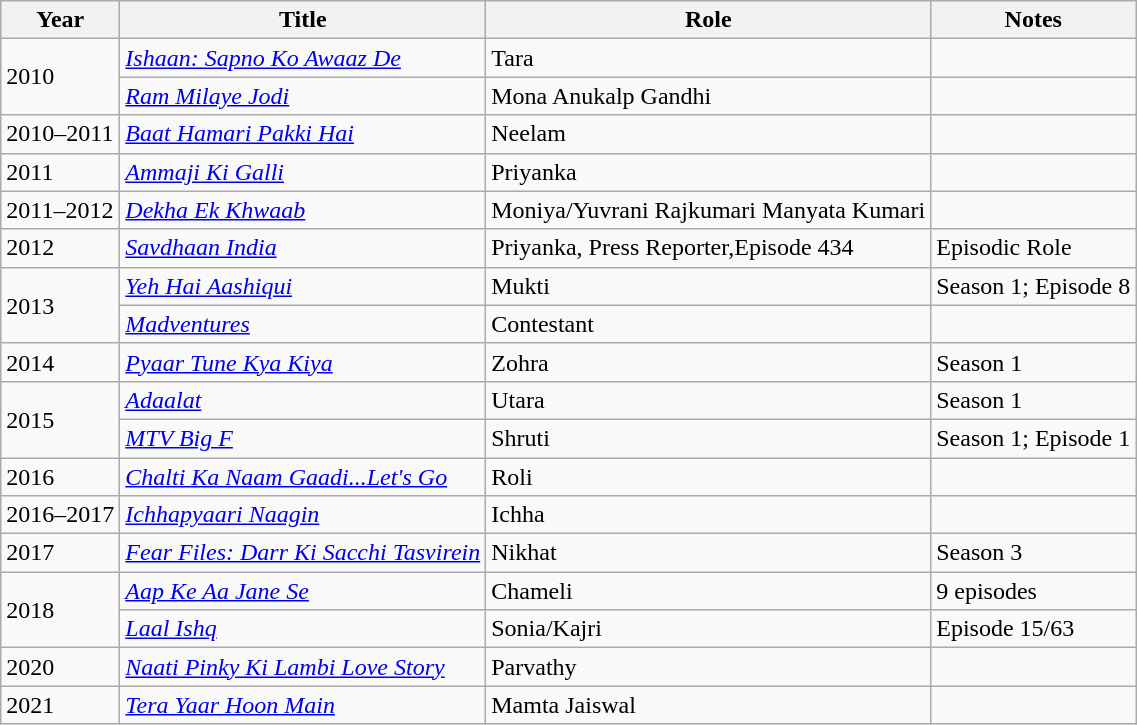<table class="wikitable sortable plainrowheaders">
<tr style="text-align:center;">
<th>Year</th>
<th>Title</th>
<th>Role</th>
<th>Notes</th>
</tr>
<tr>
<td rowspan="2">2010</td>
<td><em><a href='#'>Ishaan: Sapno Ko Awaaz De</a></em></td>
<td>Tara</td>
<td></td>
</tr>
<tr>
<td><em><a href='#'>Ram Milaye Jodi</a></em></td>
<td>Mona Anukalp Gandhi</td>
<td></td>
</tr>
<tr>
<td>2010–2011</td>
<td><em><a href='#'>Baat Hamari Pakki Hai</a></em></td>
<td>Neelam</td>
<td></td>
</tr>
<tr>
<td>2011</td>
<td><em><a href='#'>Ammaji Ki Galli</a></em></td>
<td>Priyanka</td>
<td></td>
</tr>
<tr>
<td>2011–2012</td>
<td><em><a href='#'>Dekha Ek Khwaab</a></em></td>
<td>Moniya/Yuvrani Rajkumari Manyata Kumari</td>
<td></td>
</tr>
<tr>
<td>2012</td>
<td><em><a href='#'>Savdhaan India</a></em></td>
<td>Priyanka, Press Reporter,Episode 434</td>
<td>Episodic Role</td>
</tr>
<tr>
<td rowspan="2">2013</td>
<td><em><a href='#'>Yeh Hai Aashiqui</a></em></td>
<td>Mukti</td>
<td>Season 1; Episode 8</td>
</tr>
<tr>
<td><em><a href='#'>Madventures</a></em></td>
<td>Contestant</td>
<td></td>
</tr>
<tr>
<td>2014</td>
<td><em><a href='#'>Pyaar Tune Kya Kiya</a></em></td>
<td>Zohra</td>
<td>Season 1</td>
</tr>
<tr>
<td rowspan="2">2015</td>
<td><em><a href='#'>Adaalat</a></em></td>
<td>Utara</td>
<td>Season 1</td>
</tr>
<tr>
<td><em><a href='#'>MTV Big F</a></em></td>
<td>Shruti</td>
<td>Season 1; Episode 1</td>
</tr>
<tr>
<td>2016</td>
<td><em><a href='#'>Chalti Ka Naam Gaadi...Let's Go</a></em></td>
<td>Roli</td>
<td></td>
</tr>
<tr>
<td>2016–2017</td>
<td><em><a href='#'>Ichhapyaari Naagin</a></em></td>
<td>Ichha</td>
<td></td>
</tr>
<tr>
<td>2017</td>
<td><em><a href='#'>Fear Files: Darr Ki Sacchi Tasvirein</a></em></td>
<td>Nikhat</td>
<td>Season 3</td>
</tr>
<tr>
<td rowspan="2">2018</td>
<td><em><a href='#'>Aap Ke Aa Jane Se</a></em></td>
<td>Chameli</td>
<td>9 episodes</td>
</tr>
<tr>
<td><em><a href='#'>Laal Ishq</a></em></td>
<td>Sonia/Kajri</td>
<td>Episode 15/63</td>
</tr>
<tr>
<td>2020</td>
<td><em><a href='#'>Naati Pinky Ki Lambi Love Story</a></em></td>
<td>Parvathy</td>
<td></td>
</tr>
<tr>
<td>2021</td>
<td><em><a href='#'>Tera Yaar Hoon Main</a></em></td>
<td>Mamta Jaiswal</td>
<td></td>
</tr>
</table>
